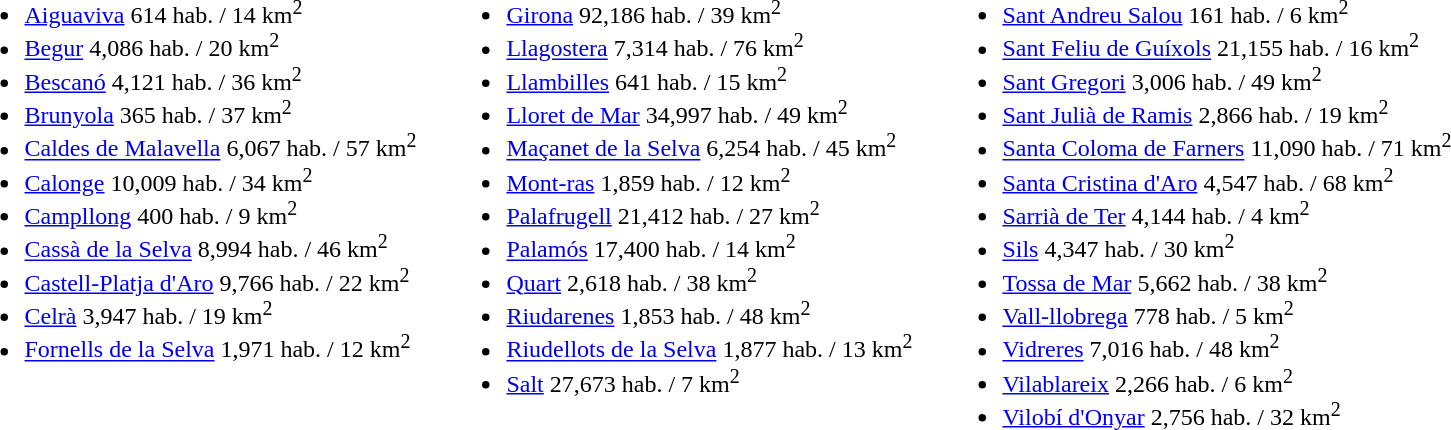<table>
<tr style="vertical-align:  top;">
<td><br><ul><li><a href='#'>Aiguaviva</a> 614 hab. / 14 km<sup>2</sup></li><li><a href='#'>Begur</a> 4,086 hab. / 20 km<sup>2</sup></li><li><a href='#'>Bescanó</a> 4,121 hab. / 36 km<sup>2</sup></li><li><a href='#'>Brunyola</a> 365 hab. / 37 km<sup>2</sup></li><li><a href='#'>Caldes de Malavella</a> 6,067 hab. / 57 km<sup>2</sup></li><li><a href='#'>Calonge</a> 10,009 hab. / 34 km<sup>2</sup></li><li><a href='#'>Campllong</a> 400 hab. / 9 km<sup>2</sup></li><li><a href='#'>Cassà de la Selva</a> 8,994 hab. / 46 km<sup>2</sup></li><li><a href='#'>Castell-Platja d'Aro</a> 9,766 hab. / 22 km<sup>2</sup></li><li><a href='#'>Celrà</a> 3,947 hab. / 19 km<sup>2</sup></li><li><a href='#'>Fornells de la Selva</a> 1,971 hab. / 12 km<sup>2</sup></li></ul></td>
<td>   </td>
<td><br><ul><li><a href='#'>Girona</a> 92,186 hab. / 39 km<sup>2</sup></li><li><a href='#'>Llagostera</a> 7,314 hab. / 76 km<sup>2</sup></li><li><a href='#'>Llambilles</a> 641 hab. / 15 km<sup>2</sup></li><li><a href='#'>Lloret de Mar</a> 34,997 hab. / 49 km<sup>2</sup></li><li><a href='#'>Maçanet de la Selva</a> 6,254 hab. / 45 km<sup>2</sup></li><li><a href='#'>Mont-ras</a> 1,859 hab. / 12 km<sup>2</sup></li><li><a href='#'>Palafrugell</a> 21,412 hab. / 27 km<sup>2</sup></li><li><a href='#'>Palamós</a> 17,400 hab. / 14 km<sup>2</sup></li><li><a href='#'>Quart</a> 2,618 hab. / 38 km<sup>2</sup></li><li><a href='#'>Riudarenes</a> 1,853 hab. / 48 km<sup>2</sup></li><li><a href='#'>Riudellots de la Selva</a> 1,877 hab. / 13 km<sup>2</sup></li><li><a href='#'>Salt</a> 27,673 hab. / 7 km<sup>2</sup></li></ul></td>
<td>   </td>
<td><br><ul><li><a href='#'>Sant Andreu Salou</a> 161 hab. / 6 km<sup>2</sup></li><li><a href='#'>Sant Feliu de Guíxols</a> 21,155 hab. / 16 km<sup>2</sup></li><li><a href='#'>Sant Gregori</a> 3,006 hab. / 49 km<sup>2</sup></li><li><a href='#'>Sant Julià de Ramis</a> 2,866 hab. / 19 km<sup>2</sup></li><li><a href='#'>Santa Coloma de Farners</a> 11,090 hab. / 71 km<sup>2</sup></li><li><a href='#'>Santa Cristina d'Aro</a> 4,547 hab. / 68 km<sup>2</sup></li><li><a href='#'>Sarrià de Ter</a> 4,144 hab. / 4 km<sup>2</sup></li><li><a href='#'>Sils</a> 4,347 hab. / 30 km<sup>2</sup></li><li><a href='#'>Tossa de Mar</a> 5,662 hab. / 38 km<sup>2</sup></li><li><a href='#'>Vall-llobrega</a> 778 hab. / 5 km<sup>2</sup></li><li><a href='#'>Vidreres</a> 7,016 hab. / 48 km<sup>2</sup></li><li><a href='#'>Vilablareix</a> 2,266 hab. / 6 km<sup>2</sup></li><li><a href='#'>Vilobí d'Onyar</a> 2,756 hab. / 32 km<sup>2</sup></li></ul></td>
</tr>
</table>
